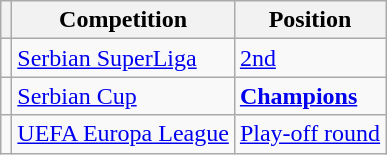<table class="wikitable">
<tr>
<th></th>
<th>Competition</th>
<th>Position</th>
</tr>
<tr>
<td></td>
<td><a href='#'>Serbian SuperLiga</a></td>
<td><a href='#'>2nd</a></td>
</tr>
<tr>
<td></td>
<td><a href='#'>Serbian Cup</a></td>
<td><strong><a href='#'>Champions</a></strong></td>
</tr>
<tr>
<td></td>
<td><a href='#'>UEFA Europa League</a></td>
<td><a href='#'>Play-off round</a></td>
</tr>
</table>
